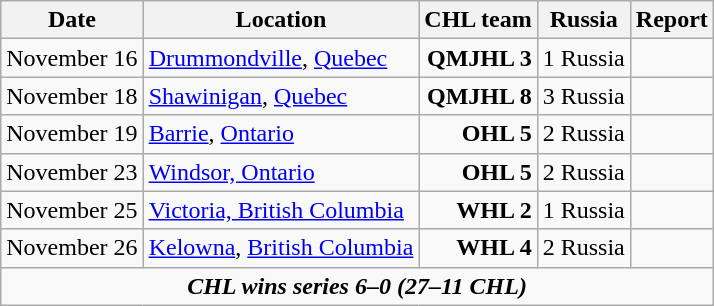<table class="wikitable">
<tr>
<th>Date</th>
<th>Location</th>
<th>CHL team</th>
<th>Russia</th>
<th>Report</th>
</tr>
<tr>
<td>November 16</td>
<td><a href='#'>Drummondville</a>, <a href='#'>Quebec</a></td>
<td align="right"><strong>QMJHL 3</strong></td>
<td>1 Russia</td>
<td></td>
</tr>
<tr>
<td>November 18</td>
<td><a href='#'>Shawinigan</a>, <a href='#'>Quebec</a></td>
<td align="right"><strong>QMJHL 8</strong></td>
<td>3 Russia</td>
<td></td>
</tr>
<tr>
<td>November 19</td>
<td><a href='#'>Barrie</a>, <a href='#'>Ontario</a></td>
<td align="right"><strong>OHL 5</strong></td>
<td>2 Russia</td>
<td></td>
</tr>
<tr>
<td>November 23</td>
<td><a href='#'>Windsor, Ontario</a></td>
<td align="right"><strong>OHL 5</strong></td>
<td>2 Russia</td>
<td></td>
</tr>
<tr>
<td>November 25</td>
<td><a href='#'>Victoria, British Columbia</a></td>
<td align="right"><strong>WHL 2</strong></td>
<td>1 Russia</td>
<td></td>
</tr>
<tr>
<td>November 26</td>
<td><a href='#'>Kelowna</a>, <a href='#'>British Columbia</a></td>
<td align="right"><strong>WHL 4</strong></td>
<td>2 Russia</td>
<td></td>
</tr>
<tr align="center">
<td colspan="5"><strong><em>CHL wins series 6–0 (27–11 CHL)</em></strong></td>
</tr>
</table>
